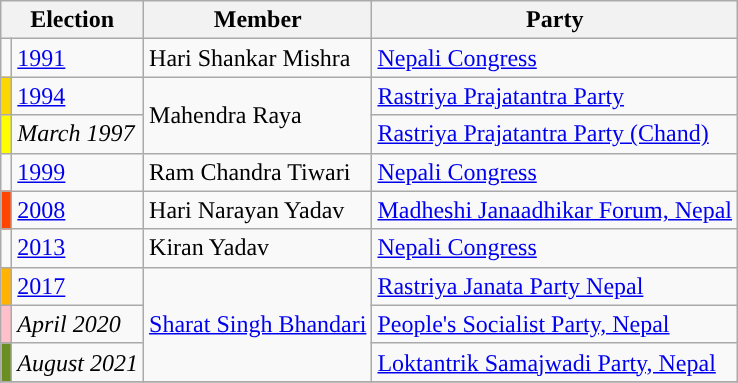<table class="wikitable">
<tr>
<th colspan="2">Election</th>
<th>Member</th>
<th>Party</th>
</tr>
<tr>
<td style="background-color:"></td>
<td><a href='#'>1991</a></td>
<td>Hari Shankar Mishra</td>
<td><a href='#'>Nepali Congress</a></td>
</tr>
<tr>
<td style="background-color:gold"></td>
<td><a href='#'>1994</a></td>
<td rowspan="2">Mahendra Raya</td>
<td><a href='#'>Rastriya Prajatantra Party</a></td>
</tr>
<tr>
<td style="background-color:yellow"></td>
<td><em>March 1997</em></td>
<td><a href='#'>Rastriya Prajatantra Party (Chand)</a></td>
</tr>
<tr>
<td style="background-color:"></td>
<td><a href='#'>1999</a></td>
<td>Ram Chandra Tiwari</td>
<td><a href='#'>Nepali Congress</a></td>
</tr>
<tr>
<td style="background-color:orangered"></td>
<td><a href='#'>2008</a></td>
<td>Hari Narayan Yadav</td>
<td><a href='#'>Madheshi Janaadhikar Forum, Nepal</a></td>
</tr>
<tr>
<td style="background-color:"></td>
<td><a href='#'>2013</a></td>
<td>Kiran Yadav</td>
<td><a href='#'>Nepali Congress</a></td>
</tr>
<tr>
<td style="background-color:#ffb300"></td>
<td><a href='#'>2017</a></td>
<td rowspan="3"><a href='#'>Sharat Singh Bhandari</a></td>
<td><a href='#'>Rastriya Janata Party Nepal</a></td>
</tr>
<tr>
<td style="background-color:pink"></td>
<td><em>April 2020</em></td>
<td><a href='#'>People's Socialist Party, Nepal</a></td>
</tr>
<tr>
<td style="background-color:olivedrab"></td>
<td><em>August 2021</em></td>
<td><a href='#'>Loktantrik Samajwadi Party, Nepal</a></td>
</tr>
<tr>
</tr>
</table>
